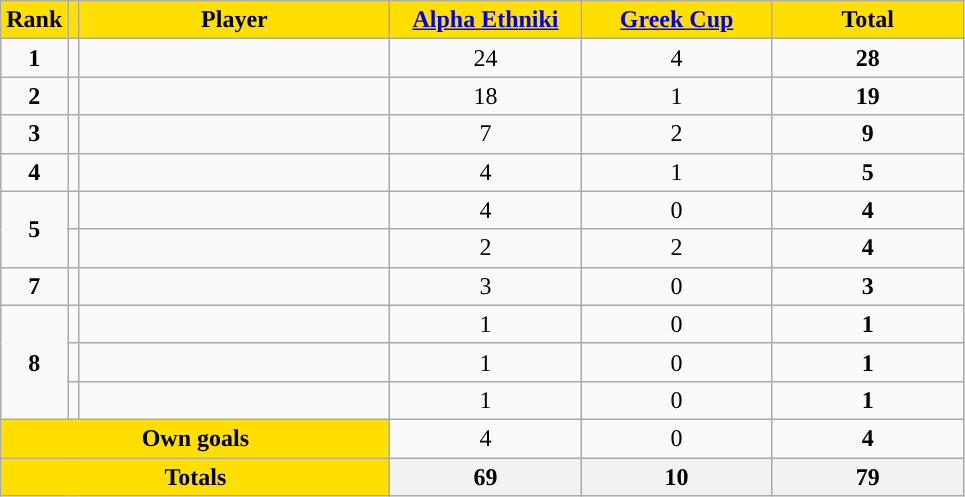<table class="wikitable sortable" style="text-align: center">
<tr>
<th style="background:#FFDE00">Rank</th>
<th style="background:#FFDE00"></th>
<th width=200 style="background:#FFDE00">Player</th>
<th width=120 style="background:#FFDE00"><a href='#'>Alpha Ethniki</a></th>
<th width=120 style="background:#FFDE00"><a href='#'>Greek Cup</a></th>
<th width=120 style="background:#FFDE00">Total</th>
</tr>
<tr>
<td><strong>1</strong></td>
<td></td>
<td align=left></td>
<td>24</td>
<td>4</td>
<td><strong>28</strong></td>
</tr>
<tr>
<td><strong>2</strong></td>
<td></td>
<td align=left></td>
<td>18</td>
<td>1</td>
<td><strong>19</strong></td>
</tr>
<tr>
<td><strong>3</strong></td>
<td></td>
<td align=left></td>
<td>7</td>
<td>2</td>
<td><strong>9</strong></td>
</tr>
<tr>
<td><strong>4</strong></td>
<td></td>
<td align=left></td>
<td>4</td>
<td>1</td>
<td><strong>5</strong></td>
</tr>
<tr>
<td rowspan=2><strong>5</strong></td>
<td></td>
<td align=left></td>
<td>4</td>
<td>0</td>
<td><strong>4</strong></td>
</tr>
<tr>
<td></td>
<td align=left></td>
<td>2</td>
<td>2</td>
<td><strong>4</strong></td>
</tr>
<tr>
<td><strong>7</strong></td>
<td></td>
<td align=left></td>
<td>3</td>
<td>0</td>
<td><strong>3</strong></td>
</tr>
<tr>
<td rowspan=3><strong>8</strong></td>
<td></td>
<td align=left></td>
<td>1</td>
<td>0</td>
<td><strong>1</strong></td>
</tr>
<tr>
<td></td>
<td align=left></td>
<td>1</td>
<td>0</td>
<td><strong>1</strong></td>
</tr>
<tr>
<td></td>
<td align=left></td>
<td>1</td>
<td>0</td>
<td><strong>1</strong></td>
</tr>
<tr class="sortbottom">
<td colspan=3 style="background:#FFDE00"><strong>Own goals</strong></td>
<td>4</td>
<td>0</td>
<td><strong>4</strong></td>
</tr>
<tr class="sortbottom">
<th colspan=3 style="background:#FFDE00"><strong>Totals</strong></th>
<th><strong>69</strong></th>
<th><strong>10</strong></th>
<th><strong>79</strong></th>
</tr>
</table>
